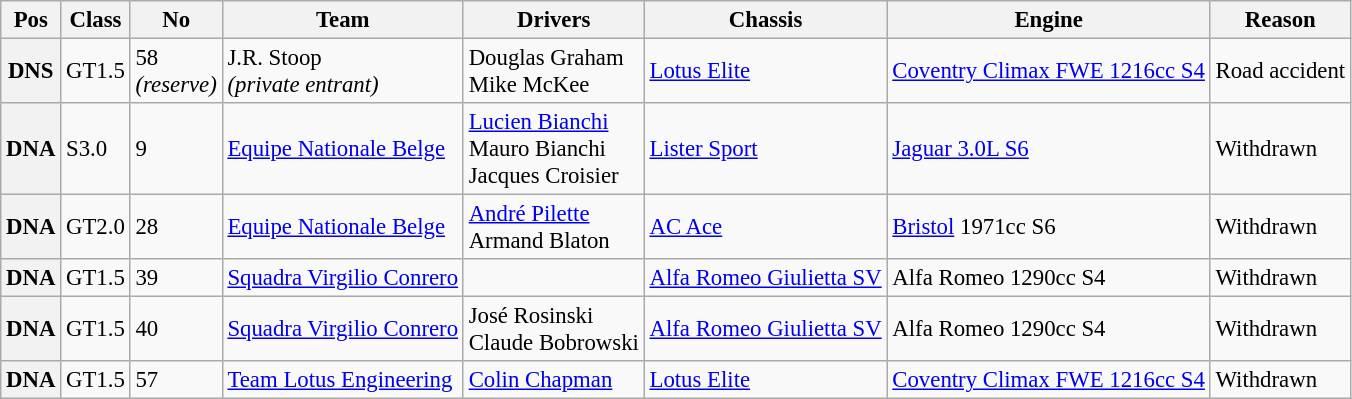<table class="wikitable" style="font-size: 95%;">
<tr>
<th>Pos</th>
<th>Class</th>
<th>No</th>
<th>Team</th>
<th>Drivers</th>
<th>Chassis</th>
<th>Engine</th>
<th>Reason</th>
</tr>
<tr>
<th>DNS</th>
<td>GT1.5</td>
<td>58<br><em>(reserve)</em></td>
<td> J.R. Stoop<br><em>(private entrant)</em></td>
<td> Douglas Graham<br> Mike McKee</td>
<td><a href='#'>Lotus Elite</a></td>
<td><a href='#'>Coventry Climax FWE 1216cc S4</a></td>
<td>Road accident</td>
</tr>
<tr>
<th>DNA</th>
<td>S3.0</td>
<td>9</td>
<td> <a href='#'>Equipe Nationale Belge</a></td>
<td> <a href='#'>Lucien Bianchi</a><br> Mauro Bianchi<br> Jacques Croisier</td>
<td><a href='#'>Lister Sport</a></td>
<td><a href='#'>Jaguar 3.0L S6</a></td>
<td>Withdrawn</td>
</tr>
<tr>
<th>DNA</th>
<td>GT2.0</td>
<td>28</td>
<td> <a href='#'>Equipe Nationale Belge</a></td>
<td> <a href='#'>André Pilette</a><br> Armand Blaton</td>
<td><a href='#'>AC Ace</a></td>
<td><a href='#'>Bristol</a> 1971cc S6</td>
<td>Withdrawn</td>
</tr>
<tr>
<th>DNA</th>
<td>GT1.5</td>
<td>39</td>
<td> <a href='#'>Squadra Virgilio Conrero</a></td>
<td></td>
<td><a href='#'>Alfa Romeo Giulietta SV</a></td>
<td>Alfa Romeo 1290cc S4</td>
<td>Withdrawn</td>
</tr>
<tr>
<th>DNA</th>
<td>GT1.5</td>
<td>40</td>
<td> <a href='#'>Squadra Virgilio Conrero</a></td>
<td> José Rosinski<br> Claude Bobrowski</td>
<td><a href='#'>Alfa Romeo Giulietta SV</a></td>
<td>Alfa Romeo 1290cc S4</td>
<td>Withdrawn</td>
</tr>
<tr>
<th>DNA</th>
<td>GT1.5</td>
<td>57</td>
<td> <a href='#'>Team Lotus Engineering</a></td>
<td> <a href='#'>Colin Chapman</a></td>
<td><a href='#'>Lotus Elite</a></td>
<td><a href='#'>Coventry Climax FWE 1216cc S4</a></td>
<td>Withdrawn</td>
</tr>
</table>
